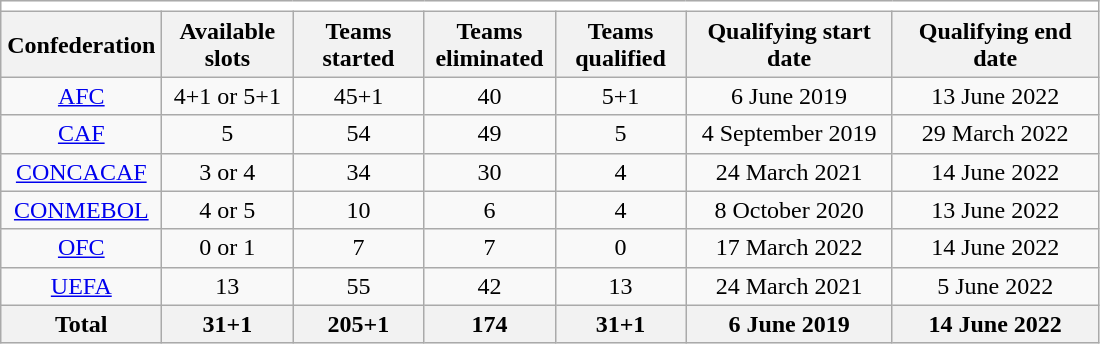<table class="wikitable" style="text-align: center;">
<tr>
<td colspan="9" bgcolor="white"></td>
</tr>
<tr>
<th width=100>Confederation</th>
<th width=80>Available slots </th>
<th width=80>Teams started</th>
<th width=80>Teams eliminated</th>
<th width=80>Teams qualified</th>
<th width=130>Qualifying start date</th>
<th width=130>Qualifying end date</th>
</tr>
<tr>
<td><a href='#'>AFC</a></td>
<td>4+1 or 5+1</td>
<td>45+1</td>
<td>40</td>
<td>5+1</td>
<td>6 June 2019</td>
<td>13 June 2022</td>
</tr>
<tr>
<td><a href='#'>CAF</a></td>
<td>5</td>
<td>54</td>
<td>49</td>
<td>5</td>
<td>4 September 2019</td>
<td>29 March 2022</td>
</tr>
<tr>
<td><a href='#'>CONCACAF</a></td>
<td>3 or 4</td>
<td>34</td>
<td>30</td>
<td>4</td>
<td>24 March 2021</td>
<td>14 June 2022</td>
</tr>
<tr>
<td><a href='#'>CONMEBOL</a></td>
<td>4 or 5</td>
<td>10</td>
<td>6</td>
<td>4</td>
<td>8 October 2020</td>
<td>13 June 2022</td>
</tr>
<tr>
<td><a href='#'>OFC</a></td>
<td>0 or 1</td>
<td>7</td>
<td>7</td>
<td>0</td>
<td>17 March 2022</td>
<td>14 June 2022</td>
</tr>
<tr>
<td><a href='#'>UEFA</a></td>
<td>13</td>
<td>55</td>
<td>42</td>
<td>13</td>
<td>24 March 2021</td>
<td>5 June 2022</td>
</tr>
<tr>
<th>Total</th>
<th>31+1</th>
<th>205+1</th>
<th>174</th>
<th>31+1</th>
<th>6 June 2019</th>
<th>14 June 2022</th>
</tr>
</table>
